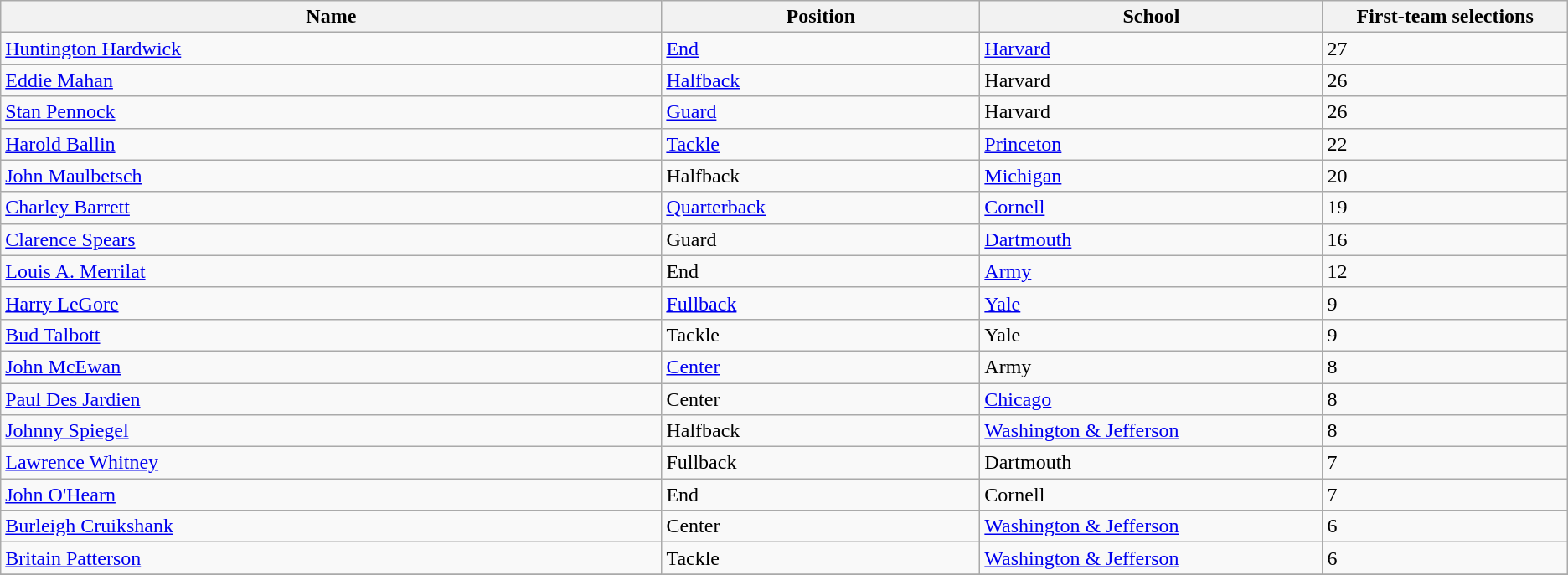<table class="wikitable sortable">
<tr>
<th bgcolor="#DDDDFF" width="27%">Name</th>
<th bgcolor="#DDDDFF" width="13%">Position</th>
<th bgcolor="#DDDDFF" width="14%">School</th>
<th bgcolor="#DDDDFF" width="10%">First-team selections</th>
</tr>
<tr align="left">
<td><a href='#'>Huntington Hardwick</a></td>
<td><a href='#'>End</a></td>
<td><a href='#'>Harvard</a></td>
<td>27</td>
</tr>
<tr align="left">
<td><a href='#'>Eddie Mahan</a></td>
<td><a href='#'>Halfback</a></td>
<td>Harvard</td>
<td>26</td>
</tr>
<tr align="left">
<td><a href='#'>Stan Pennock</a></td>
<td><a href='#'>Guard</a></td>
<td>Harvard</td>
<td>26</td>
</tr>
<tr align="left">
<td><a href='#'>Harold Ballin</a></td>
<td><a href='#'>Tackle</a></td>
<td><a href='#'>Princeton</a></td>
<td>22</td>
</tr>
<tr align="left">
<td><a href='#'>John Maulbetsch</a></td>
<td>Halfback</td>
<td><a href='#'>Michigan</a></td>
<td>20</td>
</tr>
<tr align="left">
<td><a href='#'>Charley Barrett</a></td>
<td><a href='#'>Quarterback</a></td>
<td><a href='#'>Cornell</a></td>
<td>19</td>
</tr>
<tr align="left">
<td><a href='#'>Clarence Spears</a></td>
<td>Guard</td>
<td><a href='#'>Dartmouth</a></td>
<td>16</td>
</tr>
<tr align="left">
<td><a href='#'>Louis A. Merrilat</a></td>
<td>End</td>
<td><a href='#'>Army</a></td>
<td>12</td>
</tr>
<tr align="left">
<td><a href='#'>Harry LeGore</a></td>
<td><a href='#'>Fullback</a></td>
<td><a href='#'>Yale</a></td>
<td>9</td>
</tr>
<tr align="left">
<td><a href='#'>Bud Talbott</a></td>
<td>Tackle</td>
<td>Yale</td>
<td>9</td>
</tr>
<tr align="left">
<td><a href='#'>John McEwan</a></td>
<td><a href='#'>Center</a></td>
<td>Army</td>
<td>8</td>
</tr>
<tr align="left">
<td><a href='#'>Paul Des Jardien</a></td>
<td>Center</td>
<td><a href='#'>Chicago</a></td>
<td>8</td>
</tr>
<tr align="left">
<td><a href='#'>Johnny Spiegel</a></td>
<td>Halfback</td>
<td><a href='#'>Washington & Jefferson</a></td>
<td>8</td>
</tr>
<tr align="left">
<td><a href='#'>Lawrence Whitney</a></td>
<td>Fullback</td>
<td>Dartmouth</td>
<td>7</td>
</tr>
<tr align="left">
<td><a href='#'>John O'Hearn</a></td>
<td>End</td>
<td>Cornell</td>
<td>7</td>
</tr>
<tr align="left">
<td><a href='#'>Burleigh Cruikshank</a></td>
<td>Center</td>
<td><a href='#'>Washington & Jefferson</a></td>
<td>6</td>
</tr>
<tr align="left">
<td><a href='#'>Britain Patterson</a></td>
<td>Tackle</td>
<td><a href='#'>Washington & Jefferson</a></td>
<td>6</td>
</tr>
<tr align="left">
</tr>
</table>
